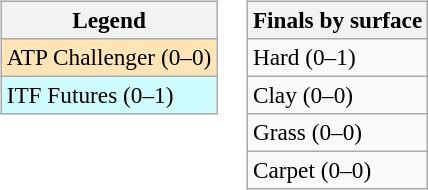<table>
<tr valign=top>
<td><br><table class=wikitable style=font-size:97%>
<tr>
<th>Legend</th>
</tr>
<tr bgcolor=moccasin>
<td>ATP Challenger (0–0)</td>
</tr>
<tr bgcolor=cffcff>
<td>ITF Futures (0–1)</td>
</tr>
</table>
</td>
<td><br><table class=wikitable style=font-size:97%>
<tr>
<th>Finals by surface</th>
</tr>
<tr>
<td>Hard (0–1)</td>
</tr>
<tr>
<td>Clay (0–0)</td>
</tr>
<tr>
<td>Grass (0–0)</td>
</tr>
<tr>
<td>Carpet (0–0)</td>
</tr>
</table>
</td>
</tr>
</table>
